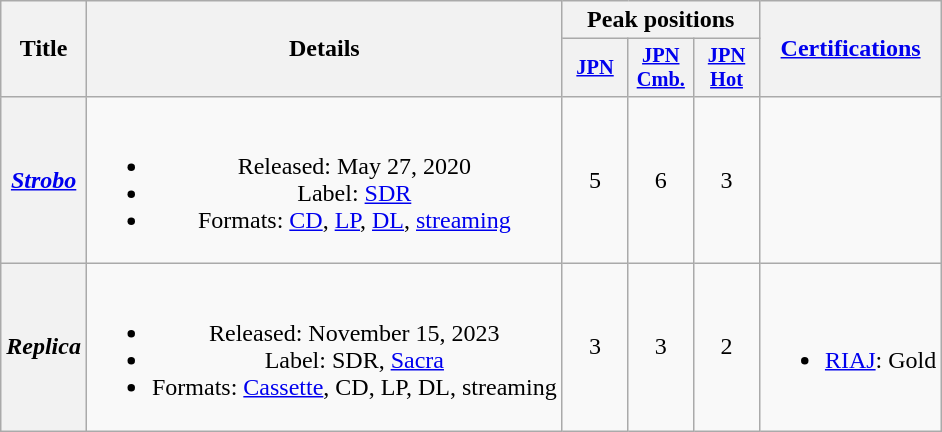<table class="wikitable plainrowheaders" style="text-align:center">
<tr>
<th scope="col" rowspan="2">Title</th>
<th scope="col" rowspan="2">Details</th>
<th scope="col" colspan="3">Peak positions</th>
<th scope="col" rowspan="2"><a href='#'>Certifications</a></th>
</tr>
<tr>
<th scope="col" style="width:2.75em;font-size:85%"><a href='#'>JPN</a><br></th>
<th scope="col" style="width:2.75em;font-size:85%"><a href='#'>JPN<br>Cmb.</a><br></th>
<th scope="col" style="width:2.75em;font-size:85%"><a href='#'>JPN<br>Hot</a><br></th>
</tr>
<tr>
<th scope="row"><em><a href='#'>Strobo</a></em></th>
<td><br><ul><li>Released: May 27, 2020</li><li>Label: <a href='#'>SDR</a></li><li>Formats: <a href='#'>CD</a>, <a href='#'>LP</a>, <a href='#'>DL</a>, <a href='#'>streaming</a></li></ul></td>
<td>5</td>
<td>6</td>
<td>3</td>
<td></td>
</tr>
<tr>
<th scope="row"><em>Replica</em></th>
<td><br><ul><li>Released: November 15, 2023</li><li>Label: SDR, <a href='#'>Sacra</a></li><li>Formats: <a href='#'>Cassette</a>, CD, LP, DL, streaming</li></ul></td>
<td>3</td>
<td>3</td>
<td>2</td>
<td><br><ul><li><a href='#'>RIAJ</a>: Gold </li></ul></td>
</tr>
</table>
